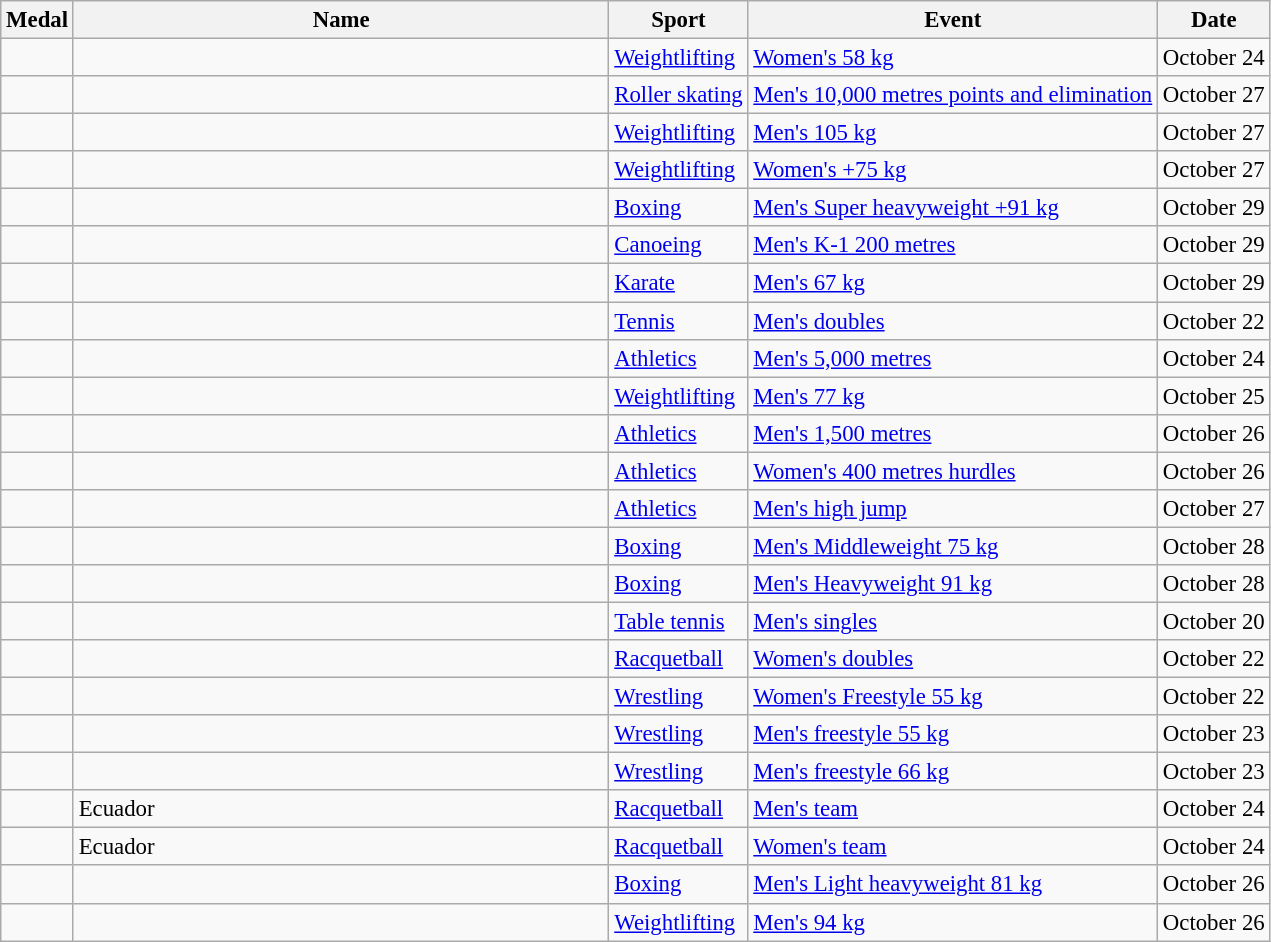<table class="wikitable sortable" border="1" style="font-size:95%">
<tr>
<th>Medal</th>
<th width=350px>Name</th>
<th>Sport</th>
<th>Event</th>
<th>Date</th>
</tr>
<tr>
<td></td>
<td></td>
<td><a href='#'>Weightlifting</a></td>
<td><a href='#'>Women's 58 kg</a></td>
<td>October 24</td>
</tr>
<tr>
<td></td>
<td></td>
<td><a href='#'>Roller skating</a></td>
<td><a href='#'>Men's 10,000 metres points and elimination</a></td>
<td>October 27</td>
</tr>
<tr>
<td></td>
<td></td>
<td><a href='#'>Weightlifting</a></td>
<td><a href='#'>Men's 105 kg</a></td>
<td>October 27</td>
</tr>
<tr>
<td></td>
<td></td>
<td><a href='#'>Weightlifting</a></td>
<td><a href='#'>Women's +75 kg</a></td>
<td>October 27</td>
</tr>
<tr>
<td></td>
<td></td>
<td><a href='#'>Boxing</a></td>
<td><a href='#'>Men's Super heavyweight +91 kg</a></td>
<td>October 29</td>
</tr>
<tr>
<td></td>
<td></td>
<td><a href='#'>Canoeing</a></td>
<td><a href='#'>Men's K-1 200 metres</a></td>
<td>October 29</td>
</tr>
<tr>
<td></td>
<td></td>
<td><a href='#'>Karate</a></td>
<td><a href='#'>Men's 67 kg</a></td>
<td>October 29</td>
</tr>
<tr>
<td></td>
<td><br></td>
<td><a href='#'>Tennis</a></td>
<td><a href='#'>Men's doubles</a></td>
<td>October 22</td>
</tr>
<tr>
<td></td>
<td></td>
<td><a href='#'>Athletics</a></td>
<td><a href='#'>Men's 5,000 metres</a></td>
<td>October 24</td>
</tr>
<tr>
<td></td>
<td></td>
<td><a href='#'>Weightlifting</a></td>
<td><a href='#'>Men's 77 kg</a></td>
<td>October 25</td>
</tr>
<tr>
<td></td>
<td></td>
<td><a href='#'>Athletics</a></td>
<td><a href='#'>Men's 1,500 metres</a></td>
<td>October 26</td>
</tr>
<tr>
<td></td>
<td></td>
<td><a href='#'>Athletics</a></td>
<td><a href='#'>Women's 400 metres hurdles</a></td>
<td>October 26</td>
</tr>
<tr>
<td></td>
<td></td>
<td><a href='#'>Athletics</a></td>
<td><a href='#'>Men's high jump</a></td>
<td>October 27</td>
</tr>
<tr>
<td></td>
<td></td>
<td><a href='#'>Boxing</a></td>
<td><a href='#'>Men's Middleweight 75 kg</a></td>
<td>October 28</td>
</tr>
<tr>
<td></td>
<td></td>
<td><a href='#'>Boxing</a></td>
<td><a href='#'>Men's Heavyweight 91 kg</a></td>
<td>October 28</td>
</tr>
<tr>
<td></td>
<td></td>
<td><a href='#'>Table tennis</a></td>
<td><a href='#'>Men's singles</a></td>
<td>October 20</td>
</tr>
<tr>
<td></td>
<td><br></td>
<td><a href='#'>Racquetball</a></td>
<td><a href='#'>Women's doubles</a></td>
<td>October 22</td>
</tr>
<tr>
<td></td>
<td></td>
<td><a href='#'>Wrestling</a></td>
<td><a href='#'>Women's Freestyle 55 kg</a></td>
<td>October 22</td>
</tr>
<tr>
<td></td>
<td></td>
<td><a href='#'>Wrestling</a></td>
<td><a href='#'>Men's freestyle 55 kg</a></td>
<td>October 23</td>
</tr>
<tr>
<td></td>
<td></td>
<td><a href='#'>Wrestling</a></td>
<td><a href='#'>Men's freestyle 66 kg</a></td>
<td>October 23</td>
</tr>
<tr>
<td></td>
<td>Ecuador</td>
<td><a href='#'>Racquetball</a></td>
<td><a href='#'>Men's team</a></td>
<td>October 24</td>
</tr>
<tr>
<td></td>
<td>Ecuador</td>
<td><a href='#'>Racquetball</a></td>
<td><a href='#'>Women's team</a></td>
<td>October 24</td>
</tr>
<tr>
<td></td>
<td></td>
<td><a href='#'>Boxing</a></td>
<td><a href='#'>Men's Light heavyweight 81 kg</a></td>
<td>October 26</td>
</tr>
<tr>
<td></td>
<td></td>
<td><a href='#'>Weightlifting</a></td>
<td><a href='#'>Men's 94 kg</a></td>
<td>October 26</td>
</tr>
</table>
